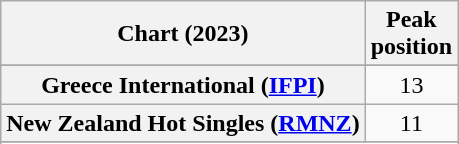<table class="wikitable sortable plainrowheaders" style="text-align:center">
<tr>
<th scope="col">Chart (2023)</th>
<th scope="col">Peak<br>position</th>
</tr>
<tr>
</tr>
<tr>
</tr>
<tr>
<th scope="row">Greece International (<a href='#'>IFPI</a>)</th>
<td>13</td>
</tr>
<tr>
<th scope="row">New Zealand Hot Singles (<a href='#'>RMNZ</a>)</th>
<td>11</td>
</tr>
<tr>
</tr>
<tr>
</tr>
<tr>
</tr>
<tr>
</tr>
<tr>
</tr>
</table>
